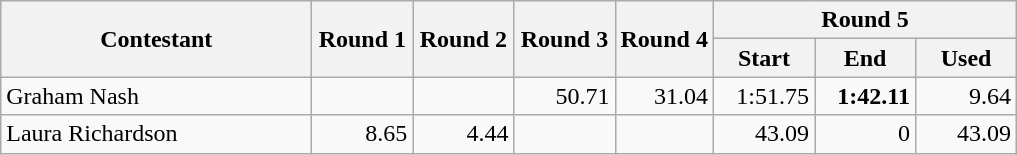<table class="wikitable">
<tr>
<th rowspan="2" width="200">Contestant</th>
<th rowspan="2" width="60">Round 1</th>
<th rowspan="2" width="60">Round 2</th>
<th rowspan="2" width="60">Round 3</th>
<th rowspan="2">Round 4</th>
<th colspan="3">Round 5</th>
</tr>
<tr>
<th width="60">Start</th>
<th width="60">End</th>
<th width="60">Used</th>
</tr>
<tr>
<td>Graham Nash</td>
<td align="right"></td>
<td align="right"></td>
<td align="right">50.71</td>
<td align="right">31.04</td>
<td align="right">1:51.75</td>
<td align="right"><strong>1:42.11</strong></td>
<td align="right">9.64</td>
</tr>
<tr>
<td>Laura Richardson</td>
<td align="right">8.65</td>
<td align="right">4.44</td>
<td align="right"></td>
<td align="right"></td>
<td align="right">43.09</td>
<td align="right">0</td>
<td align="right">43.09</td>
</tr>
</table>
